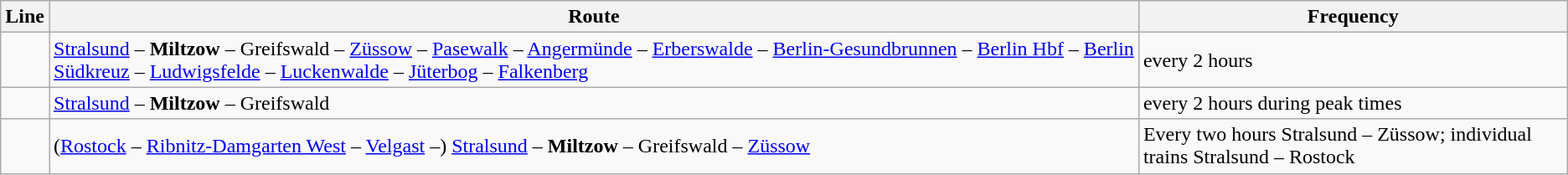<table class="wikitable">
<tr>
<th>Line</th>
<th colspan="2">Route</th>
<th>Frequency</th>
</tr>
<tr>
<td></td>
<td colspan="2"><a href='#'>Stralsund</a> – <strong>Miltzow</strong> – Greifswald – <a href='#'>Züssow</a> – <a href='#'>Pasewalk</a> – <a href='#'>Angermünde</a> – <a href='#'>Erberswalde</a> – <a href='#'>Berlin-Gesundbrunnen</a> – <a href='#'>Berlin Hbf</a> – <a href='#'>Berlin Südkreuz</a> – <a href='#'>Ludwigsfelde</a> – <a href='#'>Luckenwalde</a> – <a href='#'>Jüterbog</a> – <a href='#'>Falkenberg</a></td>
<td>every 2 hours</td>
</tr>
<tr>
<td></td>
<td colspan="2"><a href='#'>Stralsund</a> – <strong>Miltzow</strong> – Greifswald</td>
<td>every 2 hours during peak times</td>
</tr>
<tr>
<td></td>
<td colspan="2">(<a href='#'>Rostock</a> – <a href='#'>Ribnitz-Damgarten West</a> – <a href='#'>Velgast</a> –)  <a href='#'>Stralsund</a> – <strong>Miltzow</strong> – Greifswald – <a href='#'>Züssow</a></td>
<td>Every two hours Stralsund – Züssow; individual trains Stralsund – Rostock</td>
</tr>
</table>
